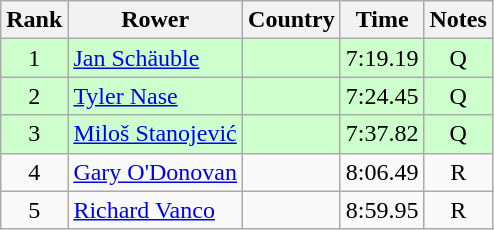<table class="wikitable" style="text-align:center">
<tr>
<th>Rank</th>
<th>Rower</th>
<th>Country</th>
<th>Time</th>
<th>Notes</th>
</tr>
<tr bgcolor=ccffcc>
<td>1</td>
<td align="left"><a href='#'>Jan Schäuble</a></td>
<td align="left"></td>
<td>7:19.19</td>
<td>Q</td>
</tr>
<tr bgcolor=ccffcc>
<td>2</td>
<td align="left"><a href='#'>Tyler Nase</a></td>
<td align="left"></td>
<td>7:24.45</td>
<td>Q</td>
</tr>
<tr bgcolor=ccffcc>
<td>3</td>
<td align="left"><a href='#'>Miloš Stanojević</a></td>
<td align="left"></td>
<td>7:37.82</td>
<td>Q</td>
</tr>
<tr>
<td>4</td>
<td align="left"><a href='#'>Gary O'Donovan</a></td>
<td align="left"></td>
<td>8:06.49</td>
<td>R</td>
</tr>
<tr>
<td>5</td>
<td align="left"><a href='#'>Richard Vanco</a></td>
<td align="left"></td>
<td>8:59.95</td>
<td>R</td>
</tr>
</table>
